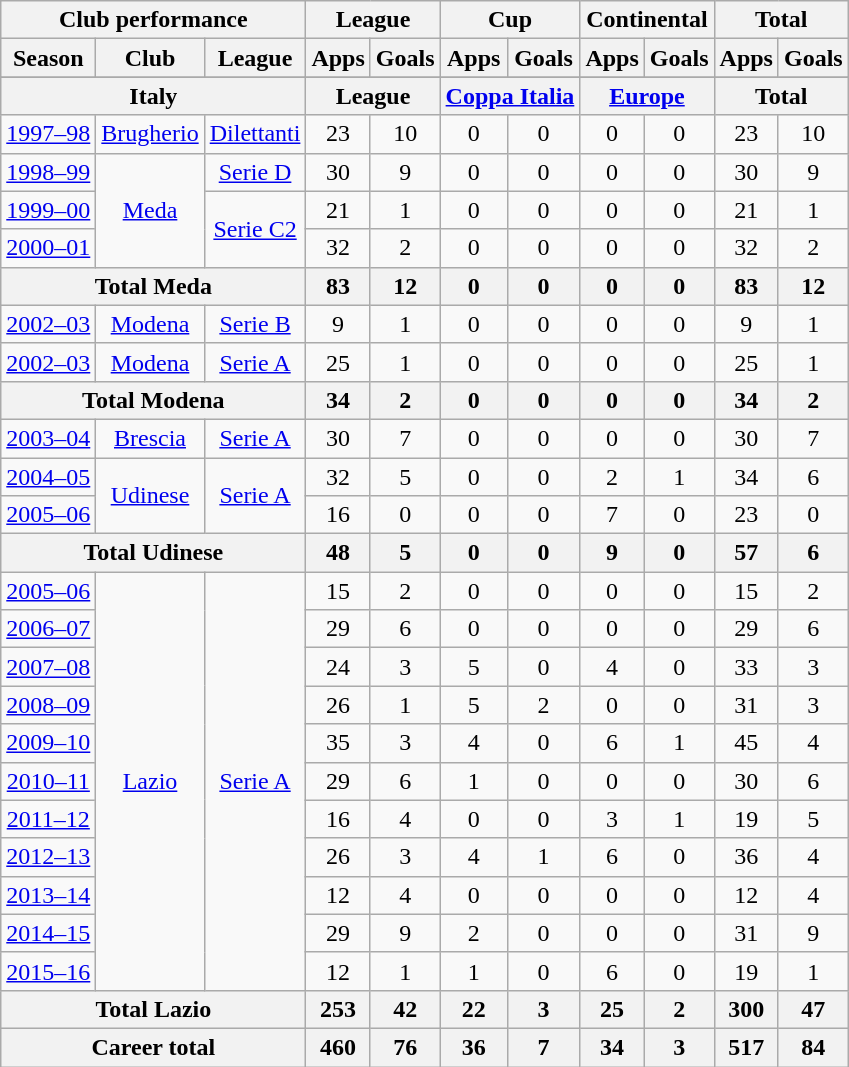<table class="wikitable" style="text-align:center">
<tr>
<th colspan=3>Club performance</th>
<th colspan=2>League</th>
<th colspan=2>Cup</th>
<th colspan=2>Continental</th>
<th colspan=2>Total</th>
</tr>
<tr>
<th>Season</th>
<th>Club</th>
<th>League</th>
<th>Apps</th>
<th>Goals</th>
<th>Apps</th>
<th>Goals</th>
<th>Apps</th>
<th>Goals</th>
<th>Apps</th>
<th>Goals</th>
</tr>
<tr>
</tr>
<tr>
<th colspan=3>Italy</th>
<th colspan=2>League</th>
<th colspan=2><a href='#'>Coppa Italia</a></th>
<th colspan=2><a href='#'>Europe</a></th>
<th colspan=2>Total</th>
</tr>
<tr>
<td><a href='#'>1997–98</a></td>
<td><a href='#'>Brugherio</a></td>
<td><a href='#'>Dilettanti</a></td>
<td>23</td>
<td>10</td>
<td>0</td>
<td>0</td>
<td>0</td>
<td>0</td>
<td>23</td>
<td>10</td>
</tr>
<tr>
<td><a href='#'>1998–99</a></td>
<td rowspan=3><a href='#'>Meda</a></td>
<td><a href='#'>Serie D</a></td>
<td>30</td>
<td>9</td>
<td>0</td>
<td>0</td>
<td>0</td>
<td>0</td>
<td>30</td>
<td>9</td>
</tr>
<tr>
<td><a href='#'>1999–00</a></td>
<td rowspan=2><a href='#'>Serie C2</a></td>
<td>21</td>
<td>1</td>
<td>0</td>
<td>0</td>
<td>0</td>
<td>0</td>
<td>21</td>
<td>1</td>
</tr>
<tr>
<td><a href='#'>2000–01</a></td>
<td>32</td>
<td>2</td>
<td>0</td>
<td>0</td>
<td>0</td>
<td>0</td>
<td>32</td>
<td>2</td>
</tr>
<tr>
<th colspan="3">Total Meda</th>
<th>83</th>
<th>12</th>
<th>0</th>
<th>0</th>
<th>0</th>
<th>0</th>
<th>83</th>
<th>12</th>
</tr>
<tr>
<td><a href='#'>2002–03</a></td>
<td><a href='#'>Modena</a></td>
<td><a href='#'>Serie B</a></td>
<td>9</td>
<td>1</td>
<td>0</td>
<td>0</td>
<td>0</td>
<td>0</td>
<td>9</td>
<td>1</td>
</tr>
<tr>
<td><a href='#'>2002–03</a></td>
<td><a href='#'>Modena</a></td>
<td><a href='#'>Serie A</a></td>
<td>25</td>
<td>1</td>
<td>0</td>
<td>0</td>
<td>0</td>
<td>0</td>
<td>25</td>
<td>1</td>
</tr>
<tr>
<th colspan="3">Total Modena</th>
<th>34</th>
<th>2</th>
<th>0</th>
<th>0</th>
<th>0</th>
<th>0</th>
<th>34</th>
<th>2</th>
</tr>
<tr>
<td><a href='#'>2003–04</a></td>
<td><a href='#'>Brescia</a></td>
<td><a href='#'>Serie A</a></td>
<td>30</td>
<td>7</td>
<td>0</td>
<td>0</td>
<td>0</td>
<td>0</td>
<td>30</td>
<td>7</td>
</tr>
<tr>
<td><a href='#'>2004–05</a></td>
<td rowspan=2><a href='#'>Udinese</a></td>
<td rowspan=2><a href='#'>Serie A</a></td>
<td>32</td>
<td>5</td>
<td>0</td>
<td>0</td>
<td>2</td>
<td>1</td>
<td>34</td>
<td>6</td>
</tr>
<tr>
<td><a href='#'>2005–06</a></td>
<td>16</td>
<td>0</td>
<td>0</td>
<td>0</td>
<td>7</td>
<td>0</td>
<td>23</td>
<td>0</td>
</tr>
<tr>
<th colspan="3">Total Udinese</th>
<th>48</th>
<th>5</th>
<th>0</th>
<th>0</th>
<th>9</th>
<th>0</th>
<th>57</th>
<th>6</th>
</tr>
<tr>
<td><a href='#'>2005–06</a></td>
<td rowspan=11><a href='#'>Lazio</a></td>
<td rowspan=11><a href='#'>Serie A</a></td>
<td>15</td>
<td>2</td>
<td>0</td>
<td>0</td>
<td>0</td>
<td>0</td>
<td>15</td>
<td>2</td>
</tr>
<tr>
<td><a href='#'>2006–07</a></td>
<td>29</td>
<td>6</td>
<td>0</td>
<td>0</td>
<td>0</td>
<td>0</td>
<td>29</td>
<td>6</td>
</tr>
<tr>
<td><a href='#'>2007–08</a></td>
<td>24</td>
<td>3</td>
<td>5</td>
<td>0</td>
<td>4</td>
<td>0</td>
<td>33</td>
<td>3</td>
</tr>
<tr>
<td><a href='#'>2008–09</a></td>
<td>26</td>
<td>1</td>
<td>5</td>
<td>2</td>
<td>0</td>
<td>0</td>
<td>31</td>
<td>3</td>
</tr>
<tr>
<td><a href='#'>2009–10</a></td>
<td>35</td>
<td>3</td>
<td>4</td>
<td>0</td>
<td>6</td>
<td>1</td>
<td>45</td>
<td>4</td>
</tr>
<tr>
<td><a href='#'>2010–11</a></td>
<td>29</td>
<td>6</td>
<td>1</td>
<td>0</td>
<td>0</td>
<td>0</td>
<td>30</td>
<td>6</td>
</tr>
<tr>
<td><a href='#'>2011–12</a></td>
<td>16</td>
<td>4</td>
<td>0</td>
<td>0</td>
<td>3</td>
<td>1</td>
<td>19</td>
<td>5</td>
</tr>
<tr>
<td><a href='#'>2012–13</a></td>
<td>26</td>
<td>3</td>
<td>4</td>
<td>1</td>
<td>6</td>
<td>0</td>
<td>36</td>
<td>4</td>
</tr>
<tr>
<td><a href='#'>2013–14</a></td>
<td>12</td>
<td>4</td>
<td>0</td>
<td>0</td>
<td>0</td>
<td>0</td>
<td>12</td>
<td>4</td>
</tr>
<tr>
<td><a href='#'>2014–15</a></td>
<td>29</td>
<td>9</td>
<td>2</td>
<td>0</td>
<td>0</td>
<td>0</td>
<td>31</td>
<td>9</td>
</tr>
<tr>
<td><a href='#'>2015–16</a></td>
<td>12</td>
<td>1</td>
<td>1</td>
<td>0</td>
<td>6</td>
<td>0</td>
<td>19</td>
<td>1</td>
</tr>
<tr>
<th colspan="3">Total Lazio</th>
<th>253</th>
<th>42</th>
<th>22</th>
<th>3</th>
<th>25</th>
<th>2</th>
<th>300</th>
<th>47</th>
</tr>
<tr>
<th colspan=3>Career total</th>
<th>460</th>
<th>76</th>
<th>36</th>
<th>7</th>
<th>34</th>
<th>3</th>
<th>517</th>
<th>84</th>
</tr>
</table>
